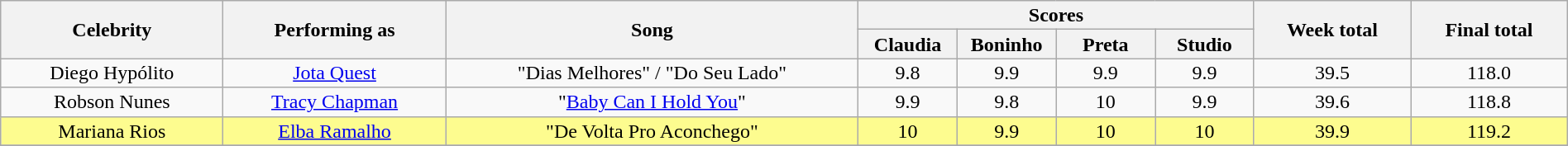<table class="wikitable" style="font-size:100%; line-height:16px; text-align:center" width="100%">
<tr>
<th rowspan=2 width="13.5%">Celebrity</th>
<th rowspan=2 width="13.5%">Performing as</th>
<th rowspan=2 width="25.0%">Song</th>
<th colspan=4 width="24.0%">Scores</th>
<th rowspan=2 width="09.5%">Week total</th>
<th rowspan=2 width="09.5%">Final total</th>
</tr>
<tr>
<th width="06.0%">Claudia</th>
<th width="06.0%">Boninho</th>
<th width="06.0%">Preta</th>
<th width="06.0%">Studio</th>
</tr>
<tr>
<td>Diego Hypólito</td>
<td><a href='#'>Jota Quest</a></td>
<td>"Dias Melhores" / "Do Seu Lado"</td>
<td>9.8</td>
<td>9.9</td>
<td>9.9</td>
<td>9.9</td>
<td>39.5</td>
<td>118.0</td>
</tr>
<tr>
<td>Robson Nunes</td>
<td><a href='#'>Tracy Chapman</a></td>
<td>"<a href='#'>Baby Can I Hold You</a>"</td>
<td>9.9</td>
<td>9.8</td>
<td>10</td>
<td>9.9</td>
<td>39.6</td>
<td>118.8</td>
</tr>
<tr bgcolor="#fdfc8f">
<td>Mariana Rios</td>
<td><a href='#'>Elba Ramalho</a></td>
<td>"De Volta Pro Aconchego"</td>
<td>10</td>
<td>9.9</td>
<td>10</td>
<td>10</td>
<td>39.9</td>
<td>119.2</td>
</tr>
<tr>
</tr>
</table>
